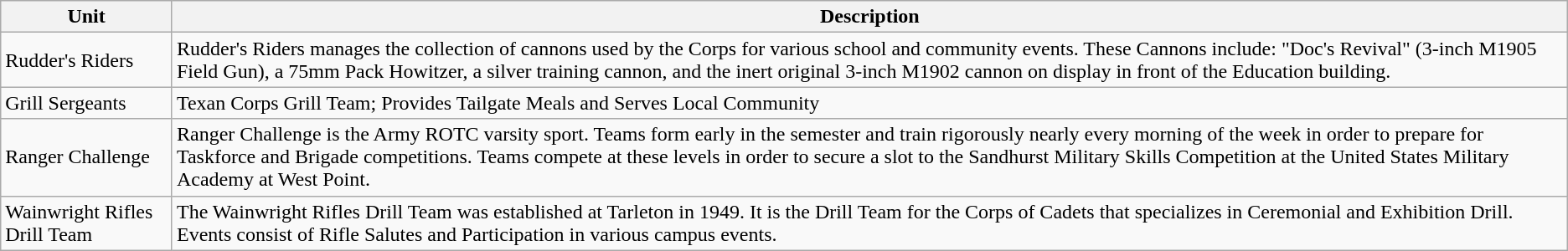<table class="wikitable">
<tr>
<th>Unit</th>
<th>Description</th>
</tr>
<tr>
<td>Rudder's Riders</td>
<td>Rudder's Riders manages the collection of cannons used by the Corps for various school and community events. These Cannons include: "Doc's Revival" (3-inch M1905 Field Gun), a 75mm Pack Howitzer, a silver training cannon, and the inert original 3-inch M1902 cannon on display in front of the Education building.</td>
</tr>
<tr>
<td>Grill Sergeants</td>
<td>Texan Corps Grill Team; Provides Tailgate Meals and Serves Local Community</td>
</tr>
<tr>
<td>Ranger Challenge</td>
<td>Ranger Challenge is the Army ROTC varsity sport. Teams form early in the semester and train rigorously nearly every morning of the week in order to prepare for Taskforce and Brigade competitions. Teams compete at these levels in order to secure a slot to the Sandhurst Military Skills Competition at the United States Military Academy at West Point.</td>
</tr>
<tr>
<td>Wainwright Rifles Drill Team</td>
<td>The Wainwright Rifles Drill Team was established at Tarleton in 1949. It is the Drill Team for the Corps of Cadets that specializes in Ceremonial and Exhibition Drill. Events consist of Rifle Salutes and Participation in various campus events.</td>
</tr>
</table>
